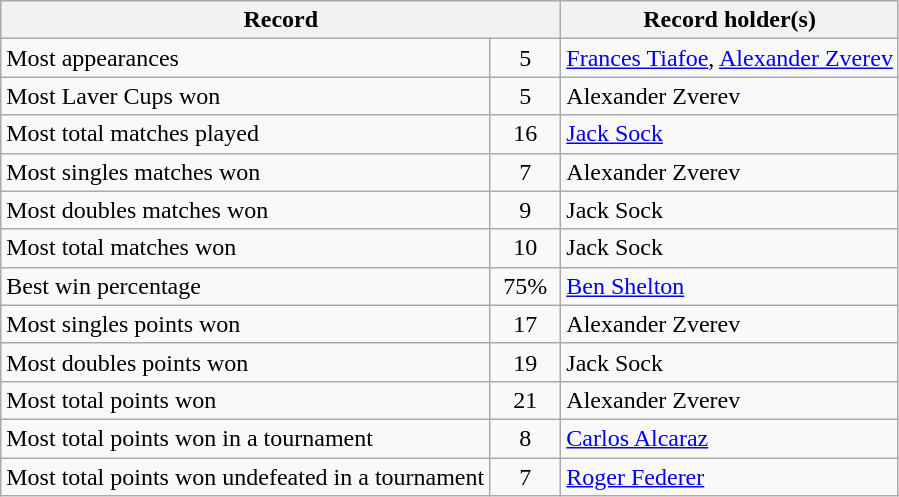<table class="wikitable nowrap">
<tr>
<th colspan=2>Record</th>
<th>Record holder(s)</th>
</tr>
<tr>
<td>Most appearances</td>
<td align=center width=40>5</td>
<td> <a href='#'>Frances Tiafoe</a>,  <a href='#'>Alexander Zverev</a></td>
</tr>
<tr>
<td>Most Laver Cups won</td>
<td align=center>5</td>
<td> Alexander Zverev</td>
</tr>
<tr>
<td>Most total matches played</td>
<td align=center>16</td>
<td> <a href='#'>Jack Sock</a></td>
</tr>
<tr>
<td>Most singles matches won</td>
<td align=center>7</td>
<td> Alexander Zverev</td>
</tr>
<tr>
<td>Most doubles matches won</td>
<td align=center>9</td>
<td> Jack Sock</td>
</tr>
<tr>
<td>Most total matches won</td>
<td align=center>10</td>
<td> Jack Sock</td>
</tr>
<tr>
<td>Best win percentage </td>
<td align=center>75%</td>
<td> <a href='#'>Ben Shelton</a></td>
</tr>
<tr>
<td>Most singles points won</td>
<td align=center>17</td>
<td> Alexander Zverev</td>
</tr>
<tr>
<td>Most doubles points won</td>
<td align=center>19</td>
<td> Jack Sock</td>
</tr>
<tr>
<td>Most total points won</td>
<td align=center>21</td>
<td> Alexander Zverev</td>
</tr>
<tr>
<td>Most total points won in a tournament</td>
<td align=center>8</td>
<td> <a href='#'>Carlos Alcaraz</a> </td>
</tr>
<tr>
<td>Most total points won undefeated in a tournament</td>
<td align=center>7</td>
<td> <a href='#'>Roger Federer</a> </td>
</tr>
</table>
